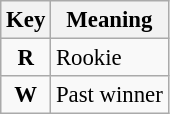<table class="wikitable" style="font-size: 95%;">
<tr>
<th>Key</th>
<th>Meaning</th>
</tr>
<tr>
<td align="center"><strong><span>R</span></strong></td>
<td>Rookie</td>
</tr>
<tr>
<td align="center"><strong><span>W</span></strong></td>
<td>Past winner</td>
</tr>
</table>
